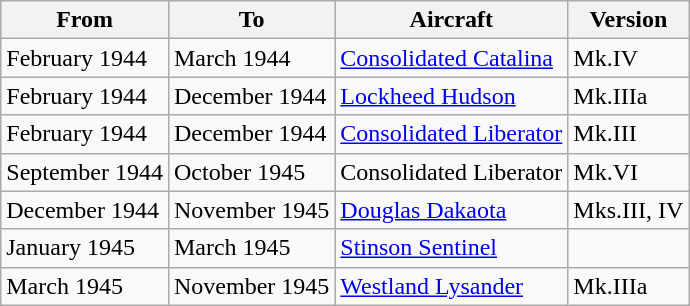<table class="wikitable">
<tr>
<th>From</th>
<th>To</th>
<th>Aircraft</th>
<th>Version</th>
</tr>
<tr>
<td>February 1944</td>
<td>March 1944</td>
<td><a href='#'>Consolidated Catalina</a></td>
<td>Mk.IV</td>
</tr>
<tr>
<td>February 1944</td>
<td>December 1944</td>
<td><a href='#'>Lockheed Hudson</a></td>
<td>Mk.IIIa</td>
</tr>
<tr>
<td>February 1944</td>
<td>December 1944</td>
<td><a href='#'>Consolidated Liberator</a></td>
<td>Mk.III</td>
</tr>
<tr>
<td>September 1944</td>
<td>October 1945</td>
<td>Consolidated Liberator</td>
<td>Mk.VI</td>
</tr>
<tr>
<td>December 1944</td>
<td>November 1945</td>
<td><a href='#'>Douglas Dakaota</a></td>
<td>Mks.III, IV</td>
</tr>
<tr>
<td>January 1945</td>
<td>March 1945</td>
<td><a href='#'>Stinson Sentinel</a></td>
<td></td>
</tr>
<tr>
<td>March 1945</td>
<td>November 1945</td>
<td><a href='#'>Westland Lysander</a></td>
<td>Mk.IIIa</td>
</tr>
</table>
